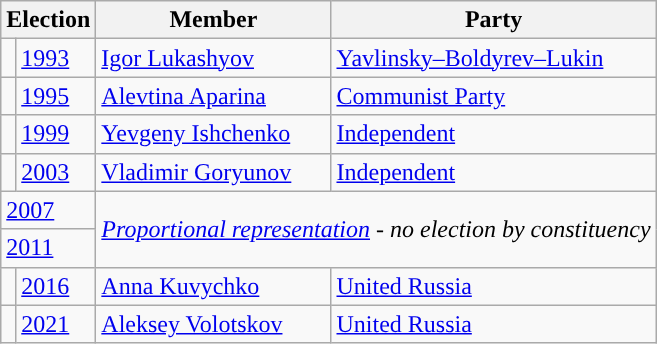<table class="wikitable">
<tr>
<th colspan="2">Election</th>
<th>Member</th>
<th>Party</th>
</tr>
<tr>
<td style="background-color:"></td>
<td><a href='#'>1993</a></td>
<td><a href='#'>Igor Lukashyov</a></td>
<td><a href='#'>Yavlinsky–Boldyrev–Lukin</a></td>
</tr>
<tr>
<td style="background-color:"></td>
<td><a href='#'>1995</a></td>
<td><a href='#'>Alevtina Aparina</a></td>
<td><a href='#'>Communist Party</a></td>
</tr>
<tr>
<td style="background-color:"></td>
<td><a href='#'>1999</a></td>
<td><a href='#'>Yevgeny Ishchenko</a></td>
<td><a href='#'>Independent</a></td>
</tr>
<tr>
<td style="background-color:"></td>
<td><a href='#'>2003</a></td>
<td><a href='#'>Vladimir Goryunov</a></td>
<td><a href='#'>Independent</a></td>
</tr>
<tr>
<td colspan=2><a href='#'>2007</a></td>
<td colspan=2 rowspan=2><em><a href='#'>Proportional representation</a> - no election by constituency</em></td>
</tr>
<tr>
<td colspan=2><a href='#'>2011</a></td>
</tr>
<tr>
<td style="background-color: "></td>
<td><a href='#'>2016</a></td>
<td><a href='#'>Anna Kuvychko</a></td>
<td><a href='#'>United Russia</a></td>
</tr>
<tr>
<td style="background-color: "></td>
<td><a href='#'>2021</a></td>
<td><a href='#'>Aleksey Volotskov</a></td>
<td><a href='#'>United Russia</a></td>
</tr>
</table>
